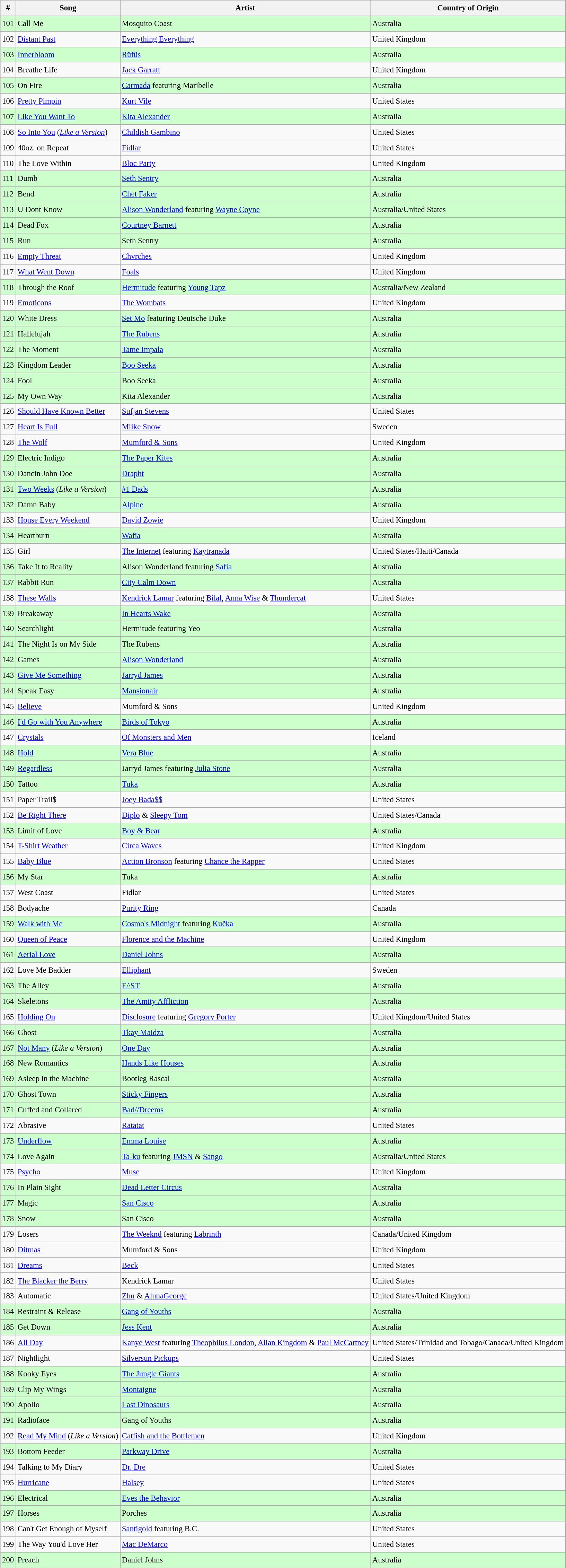<table class="wikitable sortable mw-collapsible mw-collapsed" style="font-size:0.95em;line-height:1.5em;">
<tr>
<th>#</th>
<th>Song</th>
<th>Artist</th>
<th>Country of Origin</th>
</tr>
<tr style="background-color: #ccffcc">
<td>101</td>
<td>Call Me</td>
<td>Mosquito Coast</td>
<td>Australia</td>
</tr>
<tr>
<td>102</td>
<td><a href='#'>Distant Past</a></td>
<td><a href='#'>Everything Everything</a></td>
<td>United Kingdom</td>
</tr>
<tr style="background-color: #ccffcc">
<td>103</td>
<td><a href='#'>Innerbloom</a></td>
<td><a href='#'>Rüfüs</a></td>
<td>Australia</td>
</tr>
<tr>
<td>104</td>
<td>Breathe Life</td>
<td><a href='#'>Jack Garratt</a></td>
<td>United Kingdom</td>
</tr>
<tr style="background-color: #ccffcc">
<td>105</td>
<td>On Fire</td>
<td><a href='#'>Carmada</a> featuring Maribelle</td>
<td>Australia</td>
</tr>
<tr>
<td>106</td>
<td><a href='#'>Pretty Pimpin</a></td>
<td><a href='#'>Kurt Vile</a></td>
<td>United States</td>
</tr>
<tr style="background-color: #ccffcc">
<td>107</td>
<td><a href='#'>Like You Want To</a></td>
<td><a href='#'>Kita Alexander</a></td>
<td>Australia</td>
</tr>
<tr>
<td>108</td>
<td><a href='#'>So Into You</a> (<em><a href='#'>Like a Version</a></em>)</td>
<td><a href='#'>Childish Gambino</a></td>
<td>United States</td>
</tr>
<tr>
<td>109</td>
<td>40oz. on Repeat</td>
<td><a href='#'>Fidlar</a></td>
<td>United States</td>
</tr>
<tr>
<td>110</td>
<td>The Love Within</td>
<td><a href='#'>Bloc Party</a></td>
<td>United Kingdom</td>
</tr>
<tr style="background-color: #ccffcc">
<td>111</td>
<td>Dumb</td>
<td><a href='#'>Seth Sentry</a></td>
<td>Australia</td>
</tr>
<tr style="background-color: #ccffcc">
<td>112</td>
<td>Bend</td>
<td><a href='#'>Chet Faker</a></td>
<td>Australia</td>
</tr>
<tr style="background-color: #ccffcc">
<td>113</td>
<td>U Dont Know</td>
<td><a href='#'>Alison Wonderland</a> featuring <a href='#'>Wayne Coyne</a></td>
<td>Australia/United States</td>
</tr>
<tr style="background-color: #ccffcc">
<td>114</td>
<td>Dead Fox</td>
<td><a href='#'>Courtney Barnett</a></td>
<td>Australia</td>
</tr>
<tr style="background-color: #ccffcc">
<td>115</td>
<td>Run</td>
<td>Seth Sentry</td>
<td>Australia</td>
</tr>
<tr>
<td>116</td>
<td><a href='#'>Empty Threat</a></td>
<td><a href='#'>Chvrches</a></td>
<td>United Kingdom</td>
</tr>
<tr>
<td>117</td>
<td><a href='#'>What Went Down</a></td>
<td><a href='#'>Foals</a></td>
<td>United Kingdom</td>
</tr>
<tr style="background-color: #ccffcc">
<td>118</td>
<td>Through the Roof</td>
<td><a href='#'>Hermitude</a> featuring <a href='#'>Young Tapz</a></td>
<td>Australia/New Zealand</td>
</tr>
<tr>
<td>119</td>
<td><a href='#'>Emoticons</a></td>
<td><a href='#'>The Wombats</a></td>
<td>United Kingdom</td>
</tr>
<tr style="background-color: #ccffcc">
<td>120</td>
<td>White Dress</td>
<td><a href='#'>Set Mo</a> featuring Deutsche Duke</td>
<td>Australia</td>
</tr>
<tr style="background-color: #ccffcc">
<td>121</td>
<td>Hallelujah</td>
<td><a href='#'>The Rubens</a></td>
<td>Australia</td>
</tr>
<tr style="background-color: #ccffcc">
<td>122</td>
<td>The Moment</td>
<td><a href='#'>Tame Impala</a></td>
<td>Australia</td>
</tr>
<tr style="background-color: #ccffcc">
<td>123</td>
<td>Kingdom Leader</td>
<td><a href='#'>Boo Seeka</a></td>
<td>Australia</td>
</tr>
<tr style="background-color: #ccffcc">
<td>124</td>
<td>Fool</td>
<td>Boo Seeka</td>
<td>Australia</td>
</tr>
<tr style="background-color: #ccffcc">
<td>125</td>
<td>My Own Way</td>
<td>Kita Alexander</td>
<td>Australia</td>
</tr>
<tr>
<td>126</td>
<td><a href='#'>Should Have Known Better</a></td>
<td><a href='#'>Sufjan Stevens</a></td>
<td>United States</td>
</tr>
<tr>
<td>127</td>
<td><a href='#'>Heart Is Full</a></td>
<td><a href='#'>Miike Snow</a></td>
<td>Sweden</td>
</tr>
<tr>
<td>128</td>
<td><a href='#'>The Wolf</a></td>
<td><a href='#'>Mumford & Sons</a></td>
<td>United Kingdom</td>
</tr>
<tr style="background-color: #ccffcc">
<td>129</td>
<td>Electric Indigo</td>
<td><a href='#'>The Paper Kites</a></td>
<td>Australia</td>
</tr>
<tr style="background-color: #ccffcc">
<td>130</td>
<td>Dancin John Doe</td>
<td><a href='#'>Drapht</a></td>
<td>Australia</td>
</tr>
<tr style="background-color: #ccffcc">
<td>131</td>
<td><a href='#'>Two Weeks</a> (<em>Like a Version</em>)</td>
<td><a href='#'>#1 Dads</a></td>
<td>Australia</td>
</tr>
<tr style="background-color: #ccffcc">
<td>132</td>
<td>Damn Baby</td>
<td><a href='#'>Alpine</a></td>
<td>Australia</td>
</tr>
<tr>
<td>133</td>
<td><a href='#'>House Every Weekend</a></td>
<td><a href='#'>David Zowie</a></td>
<td>United Kingdom</td>
</tr>
<tr style="background-color: #ccffcc">
<td>134</td>
<td>Heartburn</td>
<td><a href='#'>Wafia</a></td>
<td>Australia</td>
</tr>
<tr>
<td>135</td>
<td>Girl</td>
<td><a href='#'>The Internet</a> featuring <a href='#'>Kaytranada</a></td>
<td>United States/Haiti/Canada</td>
</tr>
<tr style="background-color: #ccffcc">
<td>136</td>
<td>Take It to Reality</td>
<td>Alison Wonderland featuring <a href='#'>Safia</a></td>
<td>Australia</td>
</tr>
<tr style="background-color: #ccffcc">
<td>137</td>
<td>Rabbit Run</td>
<td><a href='#'>City Calm Down</a></td>
<td>Australia</td>
</tr>
<tr>
<td>138</td>
<td><a href='#'>These Walls</a></td>
<td><a href='#'>Kendrick Lamar</a> featuring <a href='#'>Bilal</a>, <a href='#'>Anna Wise</a> & <a href='#'>Thundercat</a></td>
<td>United States</td>
</tr>
<tr style="background-color: #ccffcc">
<td>139</td>
<td>Breakaway</td>
<td><a href='#'>In Hearts Wake</a></td>
<td>Australia</td>
</tr>
<tr style="background-color: #ccffcc">
<td>140</td>
<td>Searchlight</td>
<td>Hermitude featuring Yeo</td>
<td>Australia</td>
</tr>
<tr style="background-color: #ccffcc">
<td>141</td>
<td>The Night Is on My Side</td>
<td>The Rubens</td>
<td>Australia</td>
</tr>
<tr style="background-color: #ccffcc">
<td>142</td>
<td>Games</td>
<td><a href='#'>Alison Wonderland</a></td>
<td>Australia</td>
</tr>
<tr style="background-color: #ccffcc">
<td>143</td>
<td><a href='#'>Give Me Something</a></td>
<td><a href='#'>Jarryd James</a></td>
<td>Australia</td>
</tr>
<tr style="background-color: #ccffcc">
<td>144</td>
<td>Speak Easy</td>
<td><a href='#'>Mansionair</a></td>
<td>Australia</td>
</tr>
<tr>
<td>145</td>
<td><a href='#'>Believe</a></td>
<td>Mumford & Sons</td>
<td>United Kingdom</td>
</tr>
<tr style="background-color: #ccffcc">
<td>146</td>
<td><a href='#'>I'd Go with You Anywhere</a></td>
<td><a href='#'>Birds of Tokyo</a></td>
<td>Australia</td>
</tr>
<tr>
<td>147</td>
<td><a href='#'>Crystals</a></td>
<td><a href='#'>Of Monsters and Men</a></td>
<td>Iceland</td>
</tr>
<tr style="background-color: #ccffcc">
<td>148</td>
<td><a href='#'>Hold</a></td>
<td><a href='#'>Vera Blue</a></td>
<td>Australia</td>
</tr>
<tr style="background-color: #ccffcc">
<td>149</td>
<td><a href='#'>Regardless</a></td>
<td>Jarryd James featuring <a href='#'>Julia Stone</a></td>
<td>Australia</td>
</tr>
<tr style="background-color: #ccffcc">
<td>150</td>
<td>Tattoo</td>
<td><a href='#'>Tuka</a></td>
<td>Australia</td>
</tr>
<tr>
<td>151</td>
<td>Paper Trail$</td>
<td><a href='#'>Joey Bada$$</a></td>
<td>United States</td>
</tr>
<tr>
<td>152</td>
<td><a href='#'>Be Right There</a></td>
<td><a href='#'>Diplo</a> & <a href='#'>Sleepy Tom</a></td>
<td>United States/Canada</td>
</tr>
<tr style="background-color: #ccffcc">
<td>153</td>
<td>Limit of Love</td>
<td><a href='#'>Boy & Bear</a></td>
<td>Australia</td>
</tr>
<tr>
<td>154</td>
<td><a href='#'>T-Shirt Weather</a></td>
<td><a href='#'>Circa Waves</a></td>
<td>United Kingdom</td>
</tr>
<tr>
<td>155</td>
<td><a href='#'>Baby Blue</a></td>
<td><a href='#'>Action Bronson</a> featuring <a href='#'>Chance the Rapper</a></td>
<td>United States</td>
</tr>
<tr style="background-color: #ccffcc">
<td>156</td>
<td>My Star</td>
<td>Tuka</td>
<td>Australia</td>
</tr>
<tr>
<td>157</td>
<td>West Coast</td>
<td>Fidlar</td>
<td>United States</td>
</tr>
<tr>
<td>158</td>
<td>Bodyache</td>
<td><a href='#'>Purity Ring</a></td>
<td>Canada</td>
</tr>
<tr style="background-color: #ccffcc">
<td>159</td>
<td><a href='#'>Walk with Me</a></td>
<td><a href='#'>Cosmo's Midnight</a> featuring <a href='#'>Kučka</a></td>
<td>Australia</td>
</tr>
<tr>
<td>160</td>
<td><a href='#'>Queen of Peace</a></td>
<td><a href='#'>Florence and the Machine</a></td>
<td>United Kingdom</td>
</tr>
<tr style="background-color: #ccffcc">
<td>161</td>
<td><a href='#'>Aerial Love</a></td>
<td><a href='#'>Daniel Johns</a></td>
<td>Australia</td>
</tr>
<tr>
<td>162</td>
<td>Love Me Badder</td>
<td><a href='#'>Elliphant</a></td>
<td>Sweden</td>
</tr>
<tr style="background-color: #ccffcc">
<td>163</td>
<td>The Alley</td>
<td><a href='#'>E^ST</a></td>
<td>Australia</td>
</tr>
<tr style="background-color: #ccffcc">
<td>164</td>
<td>Skeletons</td>
<td><a href='#'>The Amity Affliction</a></td>
<td>Australia</td>
</tr>
<tr>
<td>165</td>
<td><a href='#'>Holding On</a></td>
<td><a href='#'>Disclosure</a> featuring <a href='#'>Gregory Porter</a></td>
<td>United Kingdom/United States</td>
</tr>
<tr style="background-color: #ccffcc">
<td>166</td>
<td>Ghost</td>
<td><a href='#'>Tkay Maidza</a></td>
<td>Australia</td>
</tr>
<tr style="background-color: #ccffcc">
<td>167</td>
<td><a href='#'>Not Many</a> (<em>Like a Version</em>)</td>
<td><a href='#'>One Day</a></td>
<td>Australia</td>
</tr>
<tr style="background-color: #ccffcc">
<td>168</td>
<td>New Romantics</td>
<td><a href='#'>Hands Like Houses</a></td>
<td>Australia</td>
</tr>
<tr style="background-color: #ccffcc">
<td>169</td>
<td>Asleep in the Machine</td>
<td>Bootleg Rascal</td>
<td>Australia</td>
</tr>
<tr style="background-color: #ccffcc">
<td>170</td>
<td>Ghost Town</td>
<td><a href='#'>Sticky Fingers</a></td>
<td>Australia</td>
</tr>
<tr style="background-color: #ccffcc">
<td>171</td>
<td>Cuffed and Collared</td>
<td><a href='#'>Bad//Dreems</a></td>
<td>Australia</td>
</tr>
<tr>
<td>172</td>
<td>Abrasive</td>
<td><a href='#'>Ratatat</a></td>
<td>United States</td>
</tr>
<tr style="background-color: #ccffcc">
<td>173</td>
<td><a href='#'>Underflow</a></td>
<td><a href='#'>Emma Louise</a></td>
<td>Australia</td>
</tr>
<tr style="background-color: #ccffcc">
<td>174</td>
<td>Love Again</td>
<td><a href='#'>Ta-ku</a> featuring <a href='#'>JMSN</a> & <a href='#'>Sango</a></td>
<td>Australia/United States</td>
</tr>
<tr>
<td>175</td>
<td><a href='#'>Psycho</a></td>
<td><a href='#'>Muse</a></td>
<td>United Kingdom</td>
</tr>
<tr style="background-color: #ccffcc">
<td>176</td>
<td>In Plain Sight</td>
<td><a href='#'>Dead Letter Circus</a></td>
<td>Australia</td>
</tr>
<tr style="background-color: #ccffcc">
<td>177</td>
<td>Magic</td>
<td><a href='#'>San Cisco</a></td>
<td>Australia</td>
</tr>
<tr style="background-color: #ccffcc">
<td>178</td>
<td>Snow</td>
<td>San Cisco</td>
<td>Australia</td>
</tr>
<tr>
<td>179</td>
<td>Losers</td>
<td><a href='#'>The Weeknd</a> featuring <a href='#'>Labrinth</a></td>
<td>Canada/United Kingdom</td>
</tr>
<tr>
<td>180</td>
<td><a href='#'>Ditmas</a></td>
<td>Mumford & Sons</td>
<td>United Kingdom</td>
</tr>
<tr>
<td>181</td>
<td><a href='#'>Dreams</a></td>
<td><a href='#'>Beck</a></td>
<td>United States</td>
</tr>
<tr>
<td>182</td>
<td><a href='#'>The Blacker the Berry</a></td>
<td>Kendrick Lamar</td>
<td>United States</td>
</tr>
<tr>
<td>183</td>
<td>Automatic</td>
<td><a href='#'>Zhu</a> & <a href='#'>AlunaGeorge</a></td>
<td>United States/United Kingdom</td>
</tr>
<tr style="background-color: #ccffcc">
<td>184</td>
<td>Restraint & Release</td>
<td><a href='#'>Gang of Youths</a></td>
<td>Australia</td>
</tr>
<tr style="background-color: #ccffcc">
<td>185</td>
<td>Get Down</td>
<td><a href='#'>Jess Kent</a></td>
<td>Australia</td>
</tr>
<tr>
<td>186</td>
<td><a href='#'>All Day</a></td>
<td><a href='#'>Kanye West</a> featuring <a href='#'>Theophilus London</a>, <a href='#'>Allan Kingdom</a> & <a href='#'>Paul McCartney</a></td>
<td>United States/Trinidad and Tobago/Canada/United Kingdom</td>
</tr>
<tr>
<td>187</td>
<td>Nightlight</td>
<td><a href='#'>Silversun Pickups</a></td>
<td>United States</td>
</tr>
<tr style="background-color: #ccffcc">
<td>188</td>
<td>Kooky Eyes</td>
<td><a href='#'>The Jungle Giants</a></td>
<td>Australia</td>
</tr>
<tr style="background-color: #ccffcc">
<td>189</td>
<td>Clip My Wings</td>
<td><a href='#'>Montaigne</a></td>
<td>Australia</td>
</tr>
<tr style="background-color: #ccffcc">
<td>190</td>
<td>Apollo</td>
<td><a href='#'>Last Dinosaurs</a></td>
<td>Australia</td>
</tr>
<tr style="background-color: #ccffcc">
<td>191</td>
<td>Radioface</td>
<td>Gang of Youths</td>
<td>Australia</td>
</tr>
<tr>
<td>192</td>
<td><a href='#'>Read My Mind</a> (<em>Like a Version</em>)</td>
<td><a href='#'>Catfish and the Bottlemen</a></td>
<td>United Kingdom</td>
</tr>
<tr style="background-color: #ccffcc">
<td>193</td>
<td>Bottom Feeder</td>
<td><a href='#'>Parkway Drive</a></td>
<td>Australia</td>
</tr>
<tr>
<td>194</td>
<td>Talking to My Diary</td>
<td><a href='#'>Dr. Dre</a></td>
<td>United States</td>
</tr>
<tr>
<td>195</td>
<td><a href='#'>Hurricane</a></td>
<td><a href='#'>Halsey</a></td>
<td>United States</td>
</tr>
<tr style="background-color: #ccffcc">
<td>196</td>
<td>Electrical</td>
<td><a href='#'>Eves the Behavior</a></td>
<td>Australia</td>
</tr>
<tr style="background-color: #ccffcc">
<td>197</td>
<td>Horses</td>
<td>Porches</td>
<td>Australia</td>
</tr>
<tr>
<td>198</td>
<td>Can't Get Enough of Myself</td>
<td><a href='#'>Santigold</a> featuring B.C.</td>
<td>United States</td>
</tr>
<tr>
<td>199</td>
<td>The Way You'd Love Her</td>
<td><a href='#'>Mac DeMarco</a></td>
<td>United States</td>
</tr>
<tr style="background-color: #ccffcc">
<td>200</td>
<td>Preach</td>
<td>Daniel Johns</td>
<td>Australia</td>
</tr>
</table>
